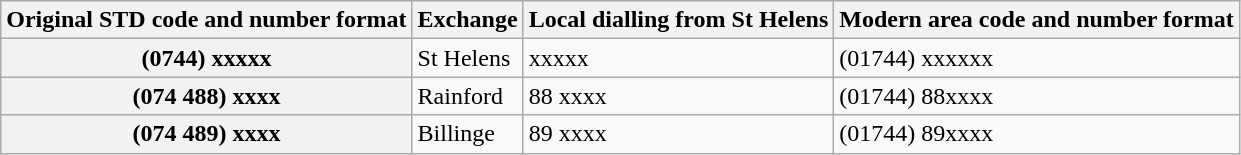<table class="wikitable">
<tr>
<th>Original STD code and number format</th>
<th>Exchange</th>
<th>Local dialling from St Helens</th>
<th>Modern area code and number format</th>
</tr>
<tr>
<th>(0744) xxxxx</th>
<td>St Helens</td>
<td>xxxxx</td>
<td>(01744) xxxxxx</td>
</tr>
<tr>
<th>(074 488) xxxx</th>
<td>Rainford</td>
<td>88 xxxx</td>
<td>(01744) 88xxxx</td>
</tr>
<tr>
<th>(074 489) xxxx</th>
<td>Billinge</td>
<td>89 xxxx</td>
<td>(01744) 89xxxx</td>
</tr>
</table>
